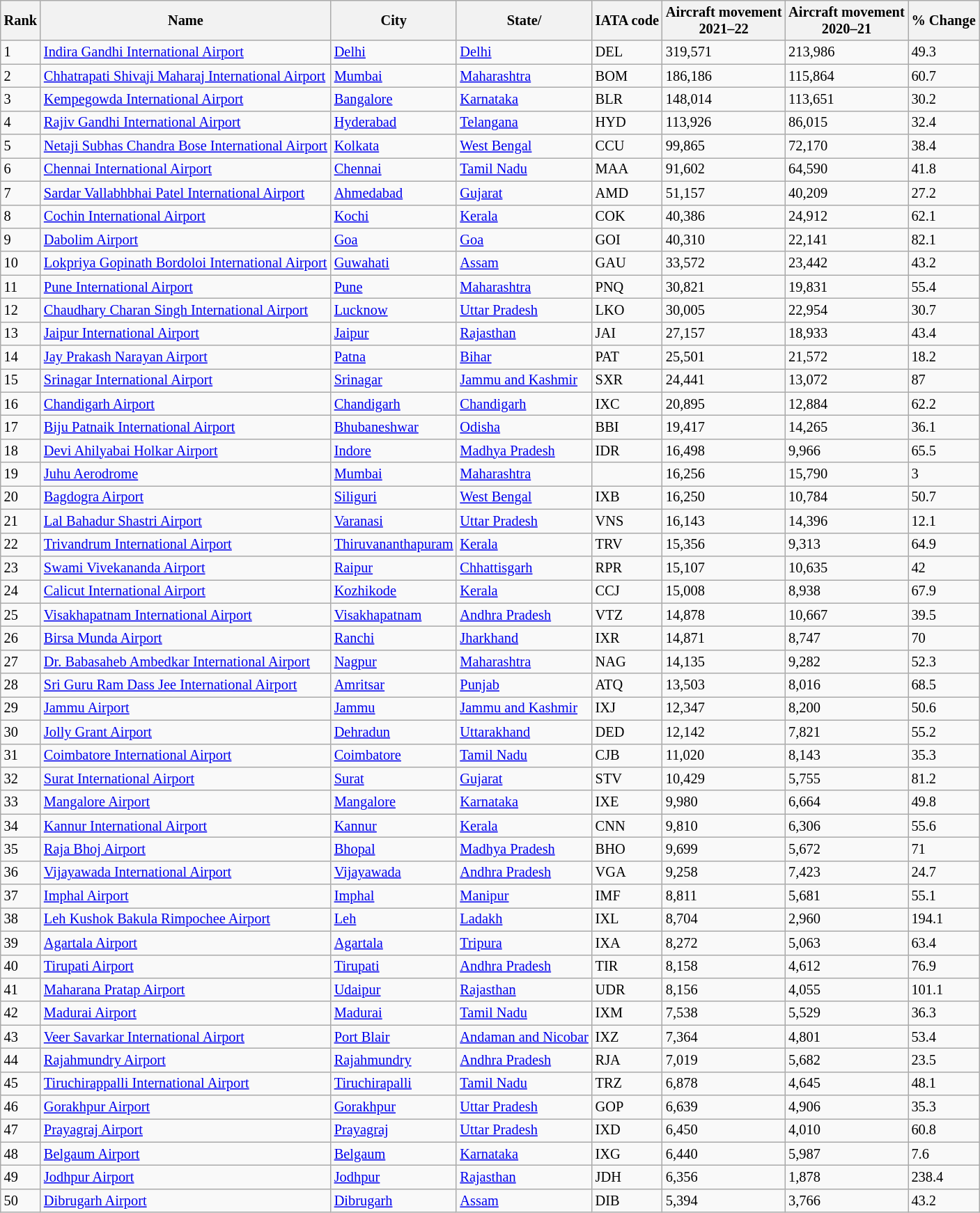<table class="wikitable sortable" style="border-collapse:collapse; text-align:left; font-size:85%">
<tr>
<th>Rank</th>
<th>Name</th>
<th>City</th>
<th>State/</th>
<th>IATA code</th>
<th>Aircraft movement<br> 2021–22</th>
<th>Aircraft movement<br> 2020–21</th>
<th>% Change</th>
</tr>
<tr>
<td>1</td>
<td><a href='#'>Indira Gandhi International Airport</a></td>
<td><a href='#'>Delhi</a></td>
<td><a href='#'>Delhi</a></td>
<td>DEL</td>
<td>319,571</td>
<td>213,986</td>
<td>49.3</td>
</tr>
<tr>
<td>2</td>
<td><a href='#'>Chhatrapati Shivaji Maharaj International Airport</a></td>
<td><a href='#'>Mumbai</a></td>
<td><a href='#'>Maharashtra</a></td>
<td>BOM</td>
<td>186,186</td>
<td>115,864</td>
<td>60.7</td>
</tr>
<tr>
<td>3</td>
<td><a href='#'>Kempegowda International Airport</a></td>
<td><a href='#'>Bangalore</a></td>
<td><a href='#'>Karnataka</a></td>
<td>BLR</td>
<td>148,014</td>
<td>113,651</td>
<td>30.2</td>
</tr>
<tr>
<td>4</td>
<td><a href='#'>Rajiv Gandhi International Airport</a></td>
<td><a href='#'>Hyderabad</a></td>
<td><a href='#'>Telangana</a></td>
<td>HYD</td>
<td>113,926</td>
<td>86,015</td>
<td>32.4</td>
</tr>
<tr>
<td>5</td>
<td><a href='#'>Netaji Subhas Chandra Bose International Airport</a></td>
<td><a href='#'>Kolkata</a></td>
<td><a href='#'>West Bengal</a></td>
<td>CCU</td>
<td>99,865</td>
<td>72,170</td>
<td>38.4</td>
</tr>
<tr>
<td>6</td>
<td><a href='#'>Chennai International Airport</a></td>
<td><a href='#'>Chennai</a></td>
<td><a href='#'>Tamil Nadu</a></td>
<td>MAA</td>
<td>91,602</td>
<td>64,590</td>
<td>41.8</td>
</tr>
<tr>
<td>7</td>
<td><a href='#'>Sardar Vallabhbhai Patel International Airport</a></td>
<td><a href='#'>Ahmedabad</a></td>
<td><a href='#'>Gujarat</a></td>
<td>AMD</td>
<td>51,157</td>
<td>40,209</td>
<td>27.2</td>
</tr>
<tr>
<td>8</td>
<td><a href='#'>Cochin International Airport</a></td>
<td><a href='#'>Kochi</a></td>
<td><a href='#'>Kerala</a></td>
<td>COK</td>
<td>40,386</td>
<td>24,912</td>
<td>62.1</td>
</tr>
<tr>
<td>9</td>
<td><a href='#'>Dabolim Airport</a></td>
<td><a href='#'>Goa</a></td>
<td><a href='#'>Goa</a></td>
<td>GOI</td>
<td>40,310</td>
<td>22,141</td>
<td>82.1</td>
</tr>
<tr>
<td>10</td>
<td><a href='#'>Lokpriya Gopinath Bordoloi International Airport</a></td>
<td><a href='#'>Guwahati</a></td>
<td><a href='#'>Assam</a></td>
<td>GAU</td>
<td>33,572</td>
<td>23,442</td>
<td>43.2</td>
</tr>
<tr>
<td>11</td>
<td><a href='#'>Pune International Airport</a></td>
<td><a href='#'>Pune</a></td>
<td><a href='#'>Maharashtra</a></td>
<td>PNQ</td>
<td>30,821</td>
<td>19,831</td>
<td>55.4</td>
</tr>
<tr>
<td>12</td>
<td><a href='#'>Chaudhary Charan Singh International Airport</a></td>
<td><a href='#'>Lucknow</a></td>
<td><a href='#'>Uttar Pradesh</a></td>
<td>LKO</td>
<td>30,005</td>
<td>22,954</td>
<td>30.7</td>
</tr>
<tr>
<td>13</td>
<td><a href='#'>Jaipur International Airport</a></td>
<td><a href='#'>Jaipur</a></td>
<td><a href='#'>Rajasthan</a></td>
<td>JAI</td>
<td>27,157</td>
<td>18,933</td>
<td>43.4</td>
</tr>
<tr>
<td>14</td>
<td><a href='#'>Jay Prakash Narayan Airport</a></td>
<td><a href='#'>Patna</a></td>
<td><a href='#'>Bihar</a></td>
<td>PAT</td>
<td>25,501</td>
<td>21,572</td>
<td>18.2</td>
</tr>
<tr>
<td>15</td>
<td><a href='#'>Srinagar International Airport</a></td>
<td><a href='#'>Srinagar</a></td>
<td><a href='#'>Jammu and Kashmir</a></td>
<td>SXR</td>
<td>24,441</td>
<td>13,072</td>
<td>87</td>
</tr>
<tr>
<td>16</td>
<td><a href='#'>Chandigarh Airport</a></td>
<td><a href='#'>Chandigarh</a></td>
<td><a href='#'>Chandigarh</a></td>
<td>IXC</td>
<td>20,895</td>
<td>12,884</td>
<td>62.2</td>
</tr>
<tr>
<td>17</td>
<td><a href='#'>Biju Patnaik International Airport</a></td>
<td><a href='#'>Bhubaneshwar</a></td>
<td><a href='#'>Odisha</a></td>
<td>BBI</td>
<td>19,417</td>
<td>14,265</td>
<td>36.1</td>
</tr>
<tr>
<td>18</td>
<td><a href='#'>Devi Ahilyabai Holkar Airport</a></td>
<td><a href='#'>Indore</a></td>
<td><a href='#'>Madhya Pradesh</a></td>
<td>IDR</td>
<td>16,498</td>
<td>9,966</td>
<td>65.5</td>
</tr>
<tr>
<td>19</td>
<td><a href='#'>Juhu Aerodrome</a></td>
<td><a href='#'>Mumbai</a></td>
<td><a href='#'>Maharashtra</a></td>
<td></td>
<td>16,256</td>
<td>15,790</td>
<td>3</td>
</tr>
<tr>
<td>20</td>
<td><a href='#'>Bagdogra Airport</a></td>
<td><a href='#'>Siliguri</a></td>
<td><a href='#'>West Bengal</a></td>
<td>IXB</td>
<td>16,250</td>
<td>10,784</td>
<td>50.7</td>
</tr>
<tr>
<td>21</td>
<td><a href='#'>Lal Bahadur Shastri Airport</a></td>
<td><a href='#'>Varanasi</a></td>
<td><a href='#'>Uttar Pradesh</a></td>
<td>VNS</td>
<td>16,143</td>
<td>14,396</td>
<td>12.1</td>
</tr>
<tr>
<td>22</td>
<td><a href='#'>Trivandrum International Airport</a></td>
<td><a href='#'>Thiruvananthapuram</a></td>
<td><a href='#'>Kerala</a></td>
<td>TRV</td>
<td>15,356</td>
<td>9,313</td>
<td>64.9</td>
</tr>
<tr>
<td>23</td>
<td><a href='#'>Swami Vivekananda Airport</a></td>
<td><a href='#'>Raipur</a></td>
<td><a href='#'>Chhattisgarh</a></td>
<td>RPR</td>
<td>15,107</td>
<td>10,635</td>
<td>42</td>
</tr>
<tr>
<td>24</td>
<td><a href='#'>Calicut International Airport</a></td>
<td><a href='#'>Kozhikode</a></td>
<td><a href='#'>Kerala</a></td>
<td>CCJ</td>
<td>15,008</td>
<td>8,938</td>
<td>67.9</td>
</tr>
<tr>
<td>25</td>
<td><a href='#'>Visakhapatnam International Airport</a></td>
<td><a href='#'>Visakhapatnam</a></td>
<td><a href='#'>Andhra Pradesh</a></td>
<td>VTZ</td>
<td>14,878</td>
<td>10,667</td>
<td>39.5</td>
</tr>
<tr>
<td>26</td>
<td><a href='#'>Birsa Munda Airport</a></td>
<td><a href='#'>Ranchi</a></td>
<td><a href='#'>Jharkhand</a></td>
<td>IXR</td>
<td>14,871</td>
<td>8,747</td>
<td>70</td>
</tr>
<tr>
<td>27</td>
<td><a href='#'>Dr. Babasaheb Ambedkar International Airport</a></td>
<td><a href='#'>Nagpur</a></td>
<td><a href='#'>Maharashtra</a></td>
<td>NAG</td>
<td>14,135</td>
<td>9,282</td>
<td>52.3</td>
</tr>
<tr>
<td>28</td>
<td><a href='#'>Sri Guru Ram Dass Jee International Airport</a></td>
<td><a href='#'>Amritsar</a></td>
<td><a href='#'>Punjab</a></td>
<td>ATQ</td>
<td>13,503</td>
<td>8,016</td>
<td>68.5</td>
</tr>
<tr>
<td>29</td>
<td><a href='#'>Jammu Airport</a></td>
<td><a href='#'>Jammu</a></td>
<td><a href='#'>Jammu and Kashmir</a></td>
<td>IXJ</td>
<td>12,347</td>
<td>8,200</td>
<td>50.6</td>
</tr>
<tr>
<td>30</td>
<td><a href='#'>Jolly Grant Airport</a></td>
<td><a href='#'>Dehradun</a></td>
<td><a href='#'>Uttarakhand</a></td>
<td>DED</td>
<td>12,142</td>
<td>7,821</td>
<td>55.2</td>
</tr>
<tr>
<td>31</td>
<td><a href='#'>Coimbatore International Airport</a></td>
<td><a href='#'>Coimbatore</a></td>
<td><a href='#'>Tamil Nadu</a></td>
<td>CJB</td>
<td>11,020</td>
<td>8,143</td>
<td>35.3</td>
</tr>
<tr>
<td>32</td>
<td><a href='#'>Surat International Airport</a></td>
<td><a href='#'>Surat</a></td>
<td><a href='#'>Gujarat</a></td>
<td>STV</td>
<td>10,429</td>
<td>5,755</td>
<td>81.2</td>
</tr>
<tr>
<td>33</td>
<td><a href='#'>Mangalore Airport</a></td>
<td><a href='#'>Mangalore</a></td>
<td><a href='#'>Karnataka</a></td>
<td>IXE</td>
<td>9,980</td>
<td>6,664</td>
<td>49.8</td>
</tr>
<tr>
<td>34</td>
<td><a href='#'>Kannur International Airport</a></td>
<td><a href='#'>Kannur</a></td>
<td><a href='#'>Kerala</a></td>
<td>CNN</td>
<td>9,810</td>
<td>6,306</td>
<td>55.6</td>
</tr>
<tr>
<td>35</td>
<td><a href='#'>Raja Bhoj Airport</a></td>
<td><a href='#'>Bhopal</a></td>
<td><a href='#'>Madhya Pradesh</a></td>
<td>BHO</td>
<td>9,699</td>
<td>5,672</td>
<td>71</td>
</tr>
<tr>
<td>36</td>
<td><a href='#'>Vijayawada International Airport</a></td>
<td><a href='#'>Vijayawada</a></td>
<td><a href='#'>Andhra Pradesh</a></td>
<td>VGA</td>
<td>9,258</td>
<td>7,423</td>
<td>24.7</td>
</tr>
<tr>
<td>37</td>
<td><a href='#'>Imphal Airport</a></td>
<td><a href='#'>Imphal</a></td>
<td><a href='#'>Manipur</a></td>
<td>IMF</td>
<td>8,811</td>
<td>5,681</td>
<td>55.1</td>
</tr>
<tr>
<td>38</td>
<td><a href='#'>Leh Kushok Bakula Rimpochee Airport</a></td>
<td><a href='#'>Leh</a></td>
<td><a href='#'>Ladakh</a></td>
<td>IXL</td>
<td>8,704</td>
<td>2,960</td>
<td>194.1</td>
</tr>
<tr>
<td>39</td>
<td><a href='#'>Agartala Airport</a></td>
<td><a href='#'>Agartala</a></td>
<td><a href='#'>Tripura</a></td>
<td>IXA</td>
<td>8,272</td>
<td>5,063</td>
<td>63.4</td>
</tr>
<tr>
<td>40</td>
<td><a href='#'>Tirupati Airport</a></td>
<td><a href='#'>Tirupati</a></td>
<td><a href='#'>Andhra Pradesh</a></td>
<td>TIR</td>
<td>8,158</td>
<td>4,612</td>
<td>76.9</td>
</tr>
<tr>
<td>41</td>
<td><a href='#'>Maharana Pratap Airport</a></td>
<td><a href='#'>Udaipur</a></td>
<td><a href='#'>Rajasthan</a></td>
<td>UDR</td>
<td>8,156</td>
<td>4,055</td>
<td>101.1</td>
</tr>
<tr>
<td>42</td>
<td><a href='#'>Madurai Airport</a></td>
<td><a href='#'>Madurai</a></td>
<td><a href='#'>Tamil Nadu</a></td>
<td>IXM</td>
<td>7,538</td>
<td>5,529</td>
<td>36.3</td>
</tr>
<tr>
<td>43</td>
<td><a href='#'>Veer Savarkar International Airport</a></td>
<td><a href='#'>Port Blair</a></td>
<td><a href='#'>Andaman and Nicobar</a></td>
<td>IXZ</td>
<td>7,364</td>
<td>4,801</td>
<td>53.4</td>
</tr>
<tr>
<td>44</td>
<td><a href='#'>Rajahmundry Airport</a></td>
<td><a href='#'>Rajahmundry</a></td>
<td><a href='#'>Andhra Pradesh</a></td>
<td>RJA</td>
<td>7,019</td>
<td>5,682</td>
<td>23.5</td>
</tr>
<tr>
<td>45</td>
<td><a href='#'>Tiruchirappalli International Airport</a></td>
<td><a href='#'>Tiruchirapalli</a></td>
<td><a href='#'>Tamil Nadu</a></td>
<td>TRZ</td>
<td>6,878</td>
<td>4,645</td>
<td>48.1</td>
</tr>
<tr>
<td>46</td>
<td><a href='#'>Gorakhpur Airport</a></td>
<td><a href='#'>Gorakhpur</a></td>
<td><a href='#'>Uttar Pradesh</a></td>
<td>GOP</td>
<td>6,639</td>
<td>4,906</td>
<td>35.3</td>
</tr>
<tr>
<td>47</td>
<td><a href='#'>Prayagraj Airport</a></td>
<td><a href='#'>Prayagraj</a></td>
<td><a href='#'>Uttar Pradesh</a></td>
<td>IXD</td>
<td>6,450</td>
<td>4,010</td>
<td>60.8</td>
</tr>
<tr>
<td>48</td>
<td><a href='#'>Belgaum Airport</a></td>
<td><a href='#'>Belgaum</a></td>
<td><a href='#'>Karnataka</a></td>
<td>IXG</td>
<td>6,440</td>
<td>5,987</td>
<td>7.6</td>
</tr>
<tr>
<td>49</td>
<td><a href='#'>Jodhpur Airport</a></td>
<td><a href='#'>Jodhpur</a></td>
<td><a href='#'>Rajasthan</a></td>
<td>JDH</td>
<td>6,356</td>
<td>1,878</td>
<td>238.4</td>
</tr>
<tr>
<td>50</td>
<td><a href='#'>Dibrugarh Airport</a></td>
<td><a href='#'>Dibrugarh</a></td>
<td><a href='#'>Assam</a></td>
<td>DIB</td>
<td>5,394</td>
<td>3,766</td>
<td>43.2</td>
</tr>
</table>
